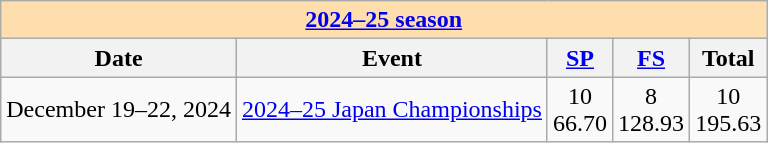<table class="wikitable">
<tr>
<th colspan="5" style="background-color: #ffdead; " align="center"><a href='#'>2024–25 season</a></th>
</tr>
<tr>
<th>Date</th>
<th>Event</th>
<th><a href='#'>SP</a></th>
<th><a href='#'>FS</a></th>
<th>Total</th>
</tr>
<tr>
<td>December 19–22, 2024</td>
<td><a href='#'>2024–25 Japan Championships</a></td>
<td align=center>10 <br> 66.70</td>
<td align=center>8 <br> 128.93</td>
<td align=center>10 <br> 195.63</td>
</tr>
</table>
